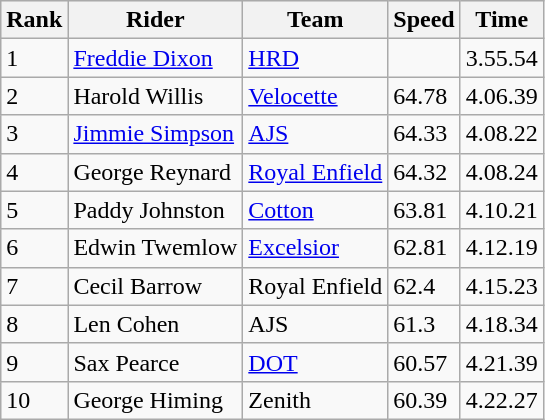<table class="wikitable">
<tr style="background:#efefef;">
<th>Rank</th>
<th>Rider</th>
<th>Team</th>
<th>Speed</th>
<th>Time</th>
</tr>
<tr>
<td>1</td>
<td> <a href='#'>Freddie Dixon</a></td>
<td><a href='#'>HRD</a></td>
<td></td>
<td>3.55.54</td>
</tr>
<tr>
<td>2</td>
<td> Harold Willis</td>
<td><a href='#'>Velocette</a></td>
<td>64.78</td>
<td>4.06.39</td>
</tr>
<tr>
<td>3</td>
<td> <a href='#'>Jimmie Simpson</a></td>
<td><a href='#'>AJS</a></td>
<td>64.33</td>
<td>4.08.22</td>
</tr>
<tr>
<td>4</td>
<td> George Reynard</td>
<td><a href='#'>Royal Enfield</a></td>
<td>64.32</td>
<td>4.08.24</td>
</tr>
<tr>
<td>5</td>
<td> Paddy Johnston</td>
<td><a href='#'>Cotton</a></td>
<td>63.81</td>
<td>4.10.21</td>
</tr>
<tr>
<td>6</td>
<td> Edwin Twemlow</td>
<td><a href='#'>Excelsior</a></td>
<td>62.81</td>
<td>4.12.19</td>
</tr>
<tr>
<td>7</td>
<td> Cecil Barrow</td>
<td>Royal Enfield</td>
<td>62.4</td>
<td>4.15.23</td>
</tr>
<tr>
<td>8</td>
<td> Len Cohen</td>
<td>AJS</td>
<td>61.3</td>
<td>4.18.34</td>
</tr>
<tr>
<td>9</td>
<td> Sax Pearce</td>
<td><a href='#'>DOT</a></td>
<td>60.57</td>
<td>4.21.39</td>
</tr>
<tr>
<td>10</td>
<td> George Himing</td>
<td>Zenith</td>
<td>60.39</td>
<td>4.22.27</td>
</tr>
</table>
